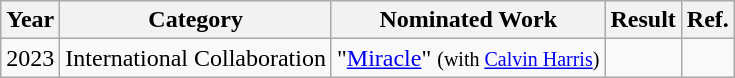<table class="wikitable">
<tr>
<th>Year</th>
<th>Category</th>
<th>Nominated Work</th>
<th>Result</th>
<th>Ref.</th>
</tr>
<tr>
<td>2023</td>
<td>International Collaboration</td>
<td>"<a href='#'>Miracle</a>" <small>(with <a href='#'>Calvin Harris</a>)</small></td>
<td></td>
<td></td>
</tr>
</table>
